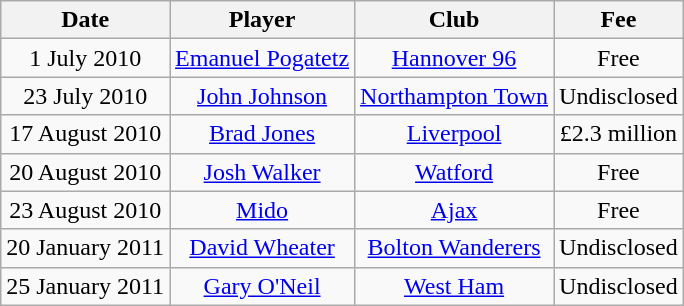<table class="wikitable" style="text-align: center">
<tr>
<th>Date</th>
<th>Player</th>
<th>Club</th>
<th>Fee</th>
</tr>
<tr>
<td>1 July 2010</td>
<td> <a href='#'>Emanuel Pogatetz</a></td>
<td> <a href='#'>Hannover 96</a></td>
<td>Free</td>
</tr>
<tr>
<td>23 July 2010</td>
<td> <a href='#'>John Johnson</a></td>
<td> <a href='#'>Northampton Town</a></td>
<td>Undisclosed</td>
</tr>
<tr>
<td>17 August 2010</td>
<td> <a href='#'>Brad Jones</a></td>
<td> <a href='#'>Liverpool</a></td>
<td>£2.3 million</td>
</tr>
<tr>
<td>20 August 2010</td>
<td> <a href='#'>Josh Walker</a></td>
<td> <a href='#'>Watford</a></td>
<td>Free</td>
</tr>
<tr>
<td>23 August 2010</td>
<td> <a href='#'>Mido</a></td>
<td> <a href='#'>Ajax</a></td>
<td>Free</td>
</tr>
<tr>
<td>20 January 2011</td>
<td> <a href='#'>David Wheater</a></td>
<td> <a href='#'>Bolton Wanderers</a></td>
<td>Undisclosed</td>
</tr>
<tr>
<td>25 January 2011</td>
<td> <a href='#'>Gary O'Neil</a></td>
<td> <a href='#'>West Ham</a></td>
<td>Undisclosed</td>
</tr>
</table>
